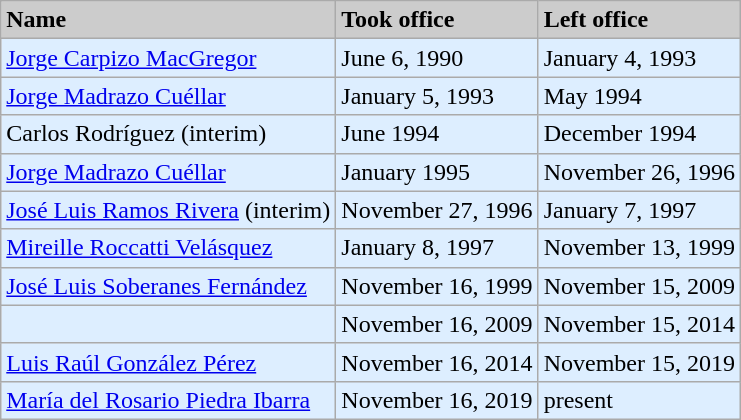<table class="wikitable">
<tr>
<td bgcolor=#cccccc><strong>Name</strong></td>
<td bgcolor=#cccccc><strong>Took office</strong></td>
<td bgcolor=#cccccc><strong>Left office</strong></td>
</tr>
<tr>
<td bgcolor=#DDEEFF><a href='#'>Jorge Carpizo MacGregor</a></td>
<td bgcolor=#DDEEFF>June 6, 1990</td>
<td bgcolor=#DDEEFF>January 4, 1993</td>
</tr>
<tr>
<td bgcolor=#DDEEFF><a href='#'>Jorge Madrazo Cuéllar</a></td>
<td bgcolor=#DDEEFF>January 5, 1993</td>
<td bgcolor=#DDEEFF>May 1994</td>
</tr>
<tr>
<td bgcolor=#DDEEFF>Carlos Rodríguez (interim)</td>
<td bgcolor=#DDEEFF>June 1994</td>
<td bgcolor=#DDEEFF>December 1994</td>
</tr>
<tr>
<td bgcolor=#DDEEFF><a href='#'>Jorge Madrazo Cuéllar</a></td>
<td bgcolor=#DDEEFF>January 1995</td>
<td bgcolor=#DDEEFF>November 26, 1996</td>
</tr>
<tr>
<td bgcolor=#DDEEFF><a href='#'>José Luis Ramos Rivera</a> (interim)</td>
<td bgcolor=#DDEEFF>November 27, 1996</td>
<td bgcolor=#DDEEFF>January 7, 1997</td>
</tr>
<tr>
<td bgcolor=#DDEEFF><a href='#'>Mireille Roccatti Velásquez</a></td>
<td bgcolor=#DDEEFF>January 8, 1997</td>
<td bgcolor=#DDEEFF>November 13, 1999</td>
</tr>
<tr>
<td bgcolor=#DDEEFF><a href='#'>José Luis Soberanes Fernández</a></td>
<td bgcolor=#DDEEFF>November 16, 1999</td>
<td bgcolor=#DDEEFF>November 15, 2009</td>
</tr>
<tr>
<td bgcolor=#DDEEFF></td>
<td bgcolor=#DDEEFF>November 16, 2009</td>
<td bgcolor=#DDEEFF>November 15, 2014</td>
</tr>
<tr>
<td bgcolor=#DDEEFF><a href='#'>Luis Raúl González Pérez</a></td>
<td bgcolor=#DDEEFF>November 16, 2014</td>
<td bgcolor=#DDEEFF>November 15, 2019</td>
</tr>
<tr>
<td bgcolor=#DDEEFF><a href='#'>María del Rosario Piedra Ibarra</a></td>
<td bgcolor=#DDEEFF>November 16, 2019</td>
<td bgcolor=#DDEEFF>present</td>
</tr>
</table>
